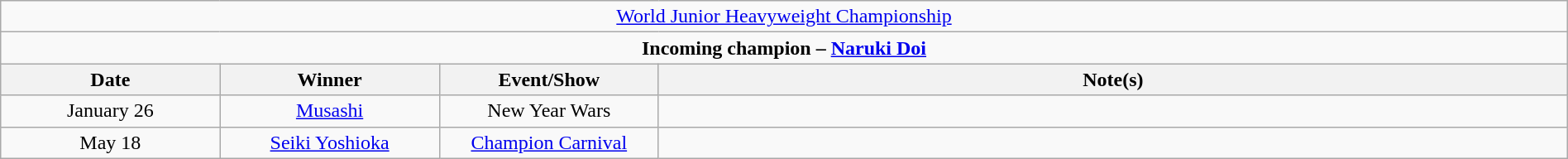<table class="wikitable" style="text-align:center; width:100%;">
<tr>
<td colspan="4" style="text-align: center;"><a href='#'>World Junior Heavyweight Championship</a></td>
</tr>
<tr>
<td colspan="4" style="text-align: center;"><strong>Incoming champion – <a href='#'>Naruki Doi</a></strong></td>
</tr>
<tr>
<th width="14%">Date</th>
<th width="14%">Winner</th>
<th width="14%">Event/Show</th>
<th width="58%">Note(s)</th>
</tr>
<tr>
<td>January 26</td>
<td><a href='#'>Musashi</a></td>
<td>New Year Wars<br></td>
<td></td>
</tr>
<tr>
<td>May 18</td>
<td><a href='#'>Seiki Yoshioka</a></td>
<td><a href='#'>Champion Carnival</a><br></td>
<td></td>
</tr>
</table>
